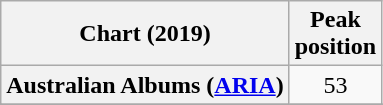<table class="wikitable sortable plainrowheaders" style="text-align:center">
<tr>
<th scope="col">Chart (2019)</th>
<th scope="col">Peak<br>position</th>
</tr>
<tr>
<th scope="row">Australian Albums (<a href='#'>ARIA</a>)</th>
<td>53</td>
</tr>
<tr>
</tr>
<tr>
</tr>
<tr>
</tr>
<tr>
</tr>
<tr>
</tr>
<tr>
</tr>
<tr>
</tr>
<tr>
</tr>
</table>
